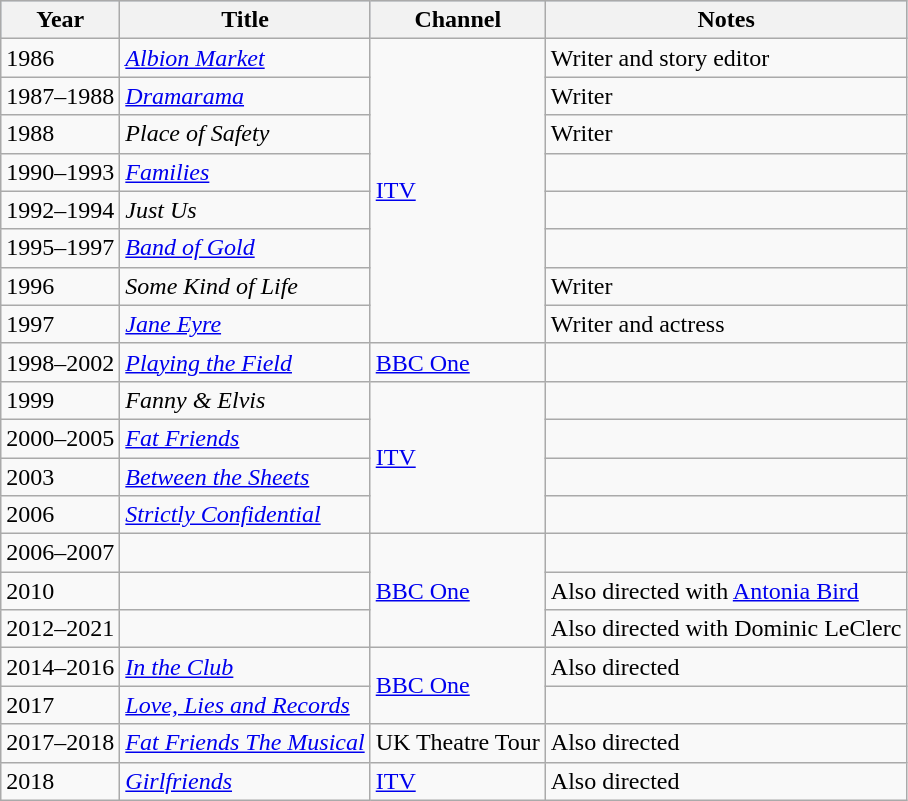<table class="wikitable sortable">
<tr style="background:#b0c4de; text-align:center;">
<th>Year</th>
<th>Title</th>
<th>Channel</th>
<th scope=col class=unsortable>Notes</th>
</tr>
<tr>
<td>1986</td>
<td><em><a href='#'>Albion Market</a></em></td>
<td rowspan="8"><a href='#'>ITV</a></td>
<td>Writer and story editor</td>
</tr>
<tr>
<td>1987–1988</td>
<td><em><a href='#'>Dramarama</a></em></td>
<td>Writer</td>
</tr>
<tr>
<td>1988</td>
<td><em>Place of Safety</em></td>
<td>Writer</td>
</tr>
<tr>
<td>1990–1993</td>
<td><em><a href='#'>Families</a></em></td>
<td></td>
</tr>
<tr>
<td>1992–1994</td>
<td><em>Just Us</em></td>
<td></td>
</tr>
<tr>
<td>1995–1997</td>
<td><em><a href='#'>Band of Gold</a></em></td>
<td></td>
</tr>
<tr>
<td>1996</td>
<td><em>Some Kind of Life</em></td>
<td>Writer</td>
</tr>
<tr>
<td>1997</td>
<td><a href='#'><em>Jane Eyre</em></a></td>
<td>Writer and actress</td>
</tr>
<tr>
<td>1998–2002</td>
<td><em><a href='#'>Playing the Field</a></em></td>
<td><a href='#'>BBC One</a></td>
<td></td>
</tr>
<tr>
<td>1999</td>
<td><em>Fanny & Elvis</em></td>
<td rowspan="4"><a href='#'>ITV</a></td>
<td></td>
</tr>
<tr>
<td>2000–2005</td>
<td><em><a href='#'>Fat Friends</a></em></td>
<td></td>
</tr>
<tr>
<td>2003</td>
<td><em><a href='#'>Between the Sheets</a></em></td>
<td></td>
</tr>
<tr>
<td>2006</td>
<td><em><a href='#'>Strictly Confidential</a></em></td>
<td></td>
</tr>
<tr>
<td>2006–2007</td>
<td></td>
<td rowspan="3"><a href='#'>BBC One</a></td>
<td></td>
</tr>
<tr>
<td>2010</td>
<td></td>
<td>Also directed with <a href='#'>Antonia Bird</a></td>
</tr>
<tr>
<td>2012–2021</td>
<td></td>
<td>Also directed with Dominic LeClerc</td>
</tr>
<tr>
<td>2014–2016</td>
<td><em><a href='#'>In the Club</a></em></td>
<td rowspan="2"><a href='#'>BBC One</a></td>
<td>Also directed</td>
</tr>
<tr>
<td>2017</td>
<td><em><a href='#'>Love, Lies and Records</a></em></td>
<td></td>
</tr>
<tr>
<td>2017–2018</td>
<td><em><a href='#'>Fat Friends The Musical</a></em></td>
<td>UK Theatre Tour</td>
<td>Also directed</td>
</tr>
<tr>
<td>2018</td>
<td><em><a href='#'>Girlfriends</a></em></td>
<td><a href='#'>ITV</a></td>
<td>Also directed</td>
</tr>
</table>
